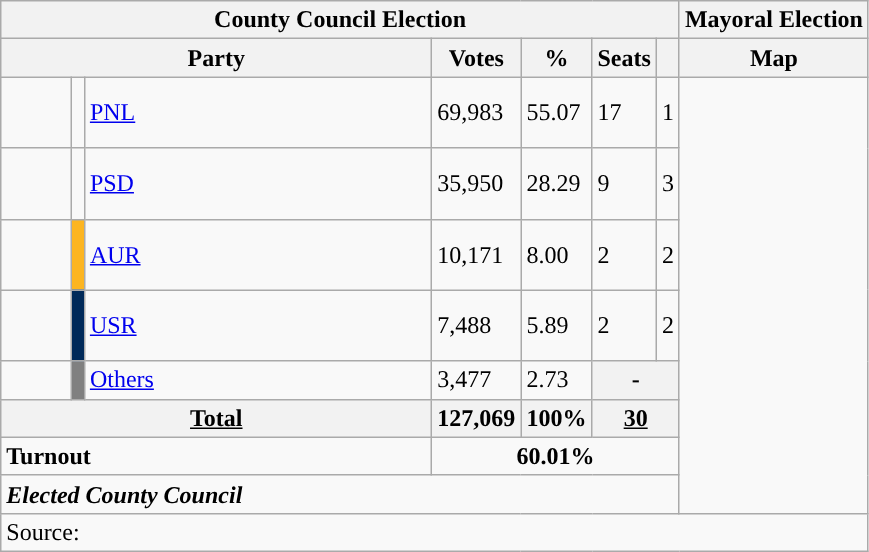<table class="wikitable" style="text-align:left">
<tr>
<th colspan="7">County Council Election</th>
<th>Mayoral Election</th>
</tr>
<tr>
<th colspan="3" width="280">Party</th>
<th>Votes</th>
<th>%</th>
<th>Seats</th>
<th></th>
<th>Map</th>
</tr>
<tr>
<td width="40" height="40"></td>
<td style="color:inherit;background:"></td>
<td align="left"><a href='#'>PNL</a></td>
<td>69,983</td>
<td>55.07</td>
<td>17</td>
<td>1</td>
<td rowspan="8"></td>
</tr>
<tr>
<td height="40"></td>
<td width="1" style="color:inherit;background:"></td>
<td align="left"><a href='#'>PSD</a></td>
<td>35,950</td>
<td>28.29</td>
<td>9</td>
<td>3</td>
</tr>
<tr>
<td height="40"></td>
<td style="background:#FCB521;"></td>
<td align="left"><a href='#'>AUR</a></td>
<td>10,171</td>
<td>8.00</td>
<td>2</td>
<td>2</td>
</tr>
<tr>
<td height="40"></td>
<td style="background:#002A59;"></td>
<td align="left"><a href='#'>USR</a></td>
<td>7,488</td>
<td>5.89</td>
<td>2</td>
<td>2</td>
</tr>
<tr>
<td></td>
<td style="background-color:Grey "></td>
<td align="left"><a href='#'>Others</a></td>
<td>3,477</td>
<td>2.73</td>
<th colspan="2">-</th>
</tr>
<tr>
<th colspan="3"><strong><u>Total</u></strong></th>
<th style="text-align:left">127,069</th>
<th style="text-align:left">100%</th>
<th colspan="2"><strong><u>30</u></strong></th>
</tr>
<tr>
<td colspan="3"><strong>Turnout</strong></td>
<td colspan="4" style="text-align: center"><strong>60.01%</strong></td>
</tr>
<tr>
<td colspan="7"><strong><em>Elected County Council</em></strong></td>
</tr>
<tr>
<td colspan="8">Source: </td>
</tr>
</table>
